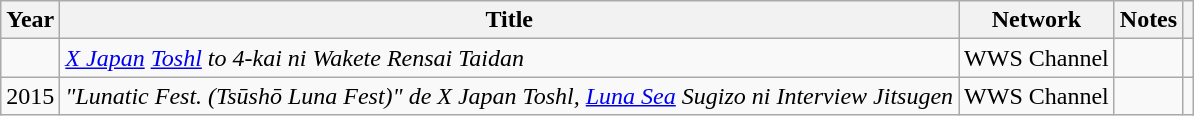<table class="wikitable">
<tr>
<th>Year</th>
<th>Title</th>
<th>Network</th>
<th>Notes</th>
<th></th>
</tr>
<tr>
<td></td>
<td><em><a href='#'>X Japan</a> <a href='#'>Toshl</a> to 4-kai ni Wakete Rensai Taidan</em></td>
<td>WWS Channel</td>
<td></td>
<td></td>
</tr>
<tr>
<td>2015</td>
<td><em>"Lunatic Fest. (Tsūshō Luna Fest)" de X Japan Toshl, <a href='#'>Luna Sea</a> Sugizo ni Interview Jitsugen</em></td>
<td>WWS Channel</td>
<td></td>
<td></td>
</tr>
</table>
